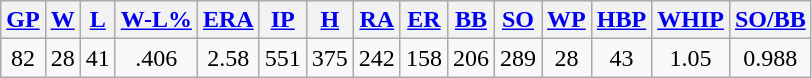<table class="wikitable">
<tr>
<th><a href='#'>GP</a></th>
<th><a href='#'>W</a></th>
<th><a href='#'>L</a></th>
<th><a href='#'>W-L%</a></th>
<th><a href='#'>ERA</a></th>
<th><a href='#'>IP</a></th>
<th><a href='#'>H</a></th>
<th><a href='#'>RA</a></th>
<th><a href='#'>ER</a></th>
<th><a href='#'>BB</a></th>
<th><a href='#'>SO</a></th>
<th><a href='#'>WP</a></th>
<th><a href='#'>HBP</a></th>
<th><a href='#'>WHIP</a></th>
<th><a href='#'>SO/BB</a></th>
</tr>
<tr align=center>
<td>82</td>
<td>28</td>
<td>41</td>
<td>.406</td>
<td>2.58</td>
<td>551</td>
<td>375</td>
<td>242</td>
<td>158</td>
<td>206</td>
<td>289</td>
<td>28</td>
<td>43</td>
<td>1.05</td>
<td>0.988</td>
</tr>
</table>
